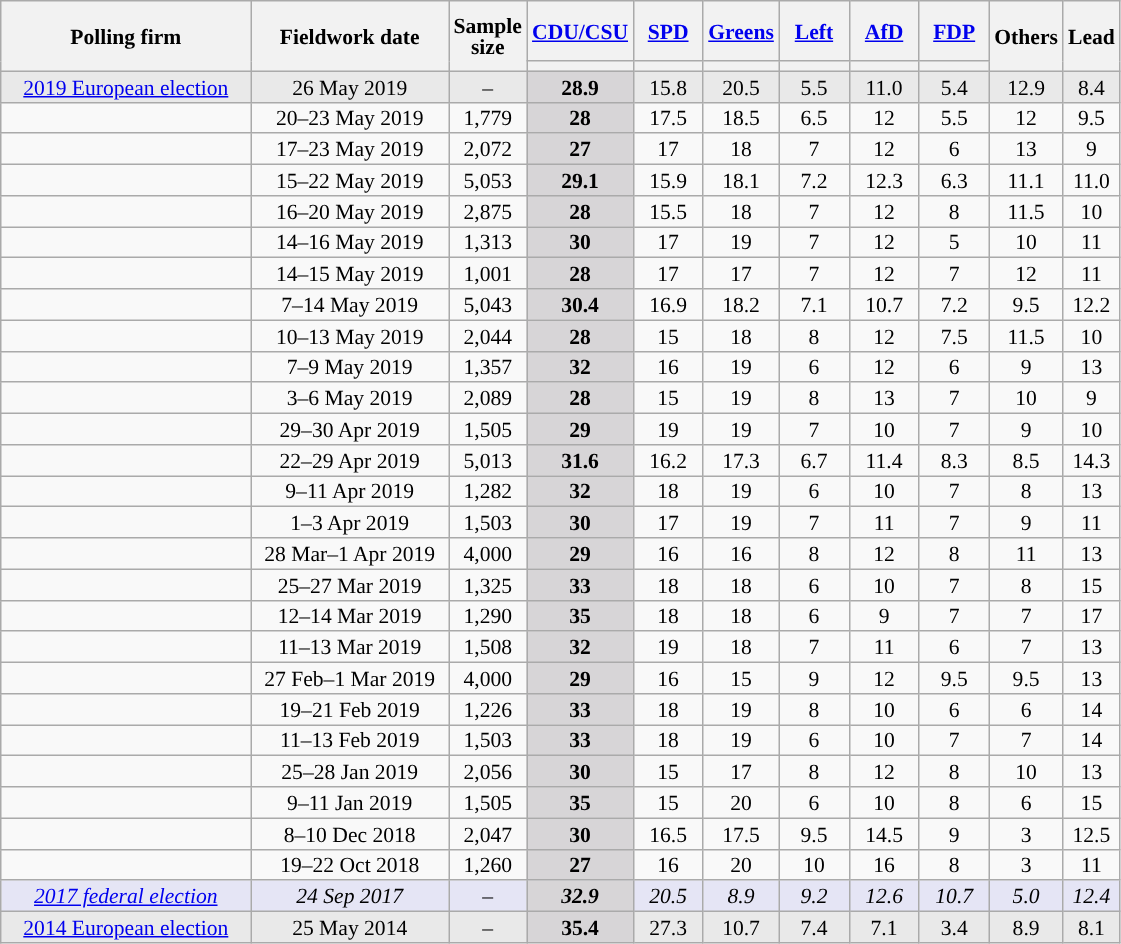<table class="wikitable sortable" style="text-align:center;font-size:90%;line-height:14px;">
<tr style="height:40px;">
<th style="width:160px;" rowspan="2">Polling firm</th>
<th style="width:125px;" rowspan="2">Fieldwork date</th>
<th style="width:35px;" rowspan="2">Sample<br>size</th>
<th class="unsortable" style="width:40px;"><a href='#'><span>CDU/CSU</span></a><br></th>
<th class="unsortable" style="width:40px;"><a href='#'><span>SPD</span></a><br></th>
<th class="unsortable" style="width:40px;"><a href='#'><span>Greens</span></a><br></th>
<th class="unsortable" style="width:40px;"><a href='#'><span>Left</span></a><br></th>
<th class="unsortable" style="width:40px;"><a href='#'><span>AfD</span></a><br></th>
<th class="unsortable" style="width:40px;"><a href='#'><span>FDP</span></a><br></th>
<th class="unsortable" style="width:30px;" rowspan="2">Others</th>
<th style="width:30px;" rowspan="2">Lead</th>
</tr>
<tr>
<th style="background:"></th>
<th style="background:"></th>
<th style="background:"></th>
<th style="background:"></th>
<th style="background:"></th>
<th style="background:"></th>
</tr>
<tr style="background:#E9E9E9;">
<td><a href='#'>2019 European election</a></td>
<td data-sort-value="2019-05-26">26 May 2019</td>
<td>–</td>
<td style="background:#D7D5D7;"><strong>28.9</strong></td>
<td>15.8</td>
<td>20.5</td>
<td>5.5</td>
<td>11.0</td>
<td>5.4</td>
<td>12.9</td>
<td style="background:">8.4</td>
</tr>
<tr>
<td></td>
<td data-sort-value="2019-05-23">20–23 May 2019</td>
<td>1,779</td>
<td style="background:#D7D5D7;"><strong>28</strong></td>
<td>17.5</td>
<td>18.5</td>
<td>6.5</td>
<td>12</td>
<td>5.5</td>
<td>12</td>
<td style="background:">9.5</td>
</tr>
<tr>
<td></td>
<td data-sort-value="2019-05-23">17–23 May 2019</td>
<td>2,072</td>
<td style="background:#D7D5D7;"><strong>27</strong></td>
<td>17</td>
<td>18</td>
<td>7</td>
<td>12</td>
<td>6</td>
<td>13</td>
<td style="background:">9</td>
</tr>
<tr>
<td></td>
<td data-sort-value="2019-05-22">15–22 May 2019</td>
<td>5,053</td>
<td style="background:#D7D5D7;"><strong>29.1</strong></td>
<td>15.9</td>
<td>18.1</td>
<td>7.2</td>
<td>12.3</td>
<td>6.3</td>
<td>11.1</td>
<td style="background:">11.0</td>
</tr>
<tr>
<td></td>
<td data-sort-value="2019-05-20">16–20 May 2019</td>
<td>2,875</td>
<td style="background:#D7D5D7;"><strong>28</strong></td>
<td>15.5</td>
<td>18</td>
<td>7</td>
<td>12</td>
<td>8</td>
<td>11.5</td>
<td style="background:">10</td>
</tr>
<tr>
<td></td>
<td data-sort-value="2019-05-16">14–16 May 2019</td>
<td>1,313</td>
<td style="background:#D7D5D7;"><strong>30</strong></td>
<td>17</td>
<td>19</td>
<td>7</td>
<td>12</td>
<td>5</td>
<td>10</td>
<td style="background:">11</td>
</tr>
<tr>
<td></td>
<td data-sort-value="2019-05-15">14–15 May 2019</td>
<td>1,001</td>
<td style="background:#D7D5D7;"><strong>28</strong></td>
<td>17</td>
<td>17</td>
<td>7</td>
<td>12</td>
<td>7</td>
<td>12</td>
<td style="background:">11</td>
</tr>
<tr>
<td></td>
<td data-sort-value="2019-05-14">7–14 May 2019</td>
<td>5,043</td>
<td style="background:#D7D5D7;"><strong>30.4</strong></td>
<td>16.9</td>
<td>18.2</td>
<td>7.1</td>
<td>10.7</td>
<td>7.2</td>
<td>9.5</td>
<td style="background:">12.2</td>
</tr>
<tr>
<td></td>
<td data-sort-value="2019-05-13">10–13 May 2019</td>
<td>2,044</td>
<td style="background:#D7D5D7;"><strong>28</strong></td>
<td>15</td>
<td>18</td>
<td>8</td>
<td>12</td>
<td>7.5</td>
<td>11.5</td>
<td style="background:">10</td>
</tr>
<tr>
<td></td>
<td data-sort-value="2019-05-09">7–9 May 2019</td>
<td>1,357</td>
<td style="background:#D7D5D7;"><strong>32</strong></td>
<td>16</td>
<td>19</td>
<td>6</td>
<td>12</td>
<td>6</td>
<td>9</td>
<td style="background:">13</td>
</tr>
<tr>
<td></td>
<td data-sort-value="2019-05-06">3–6 May 2019</td>
<td>2,089</td>
<td style="background:#D7D5D7;"><strong>28</strong></td>
<td>15</td>
<td>19</td>
<td>8</td>
<td>13</td>
<td>7</td>
<td>10</td>
<td style="background:">9</td>
</tr>
<tr>
<td></td>
<td data-sort-value="2019-04-30">29–30 Apr 2019</td>
<td>1,505</td>
<td style="background:#D7D5D7;"><strong>29</strong></td>
<td>19</td>
<td>19</td>
<td>7</td>
<td>10</td>
<td>7</td>
<td>9</td>
<td style="background:">10</td>
</tr>
<tr>
<td></td>
<td data-sort-value="2019-04-29">22–29 Apr 2019</td>
<td>5,013</td>
<td style="background:#D7D5D7;"><strong>31.6</strong></td>
<td>16.2</td>
<td>17.3</td>
<td>6.7</td>
<td>11.4</td>
<td>8.3</td>
<td>8.5</td>
<td style="background:">14.3</td>
</tr>
<tr>
<td></td>
<td data-sort-value="2019-04-11">9–11 Apr 2019</td>
<td>1,282</td>
<td style="background:#D7D5D7;"><strong>32</strong></td>
<td>18</td>
<td>19</td>
<td>6</td>
<td>10</td>
<td>7</td>
<td>8</td>
<td style="background:">13</td>
</tr>
<tr>
<td></td>
<td data-sort-value="2019-04-03">1–3 Apr 2019</td>
<td>1,503</td>
<td style="background:#D7D5D7;"><strong>30</strong></td>
<td>17</td>
<td>19</td>
<td>7</td>
<td>11</td>
<td>7</td>
<td>9</td>
<td style="background:">11</td>
</tr>
<tr>
<td></td>
<td data-sort-value="2019-04-01">28 Mar–1 Apr 2019</td>
<td>4,000</td>
<td style="background:#D7D5D7;"><strong>29</strong></td>
<td>16</td>
<td>16</td>
<td>8</td>
<td>12</td>
<td>8</td>
<td>11</td>
<td style="background:">13</td>
</tr>
<tr>
<td></td>
<td data-sort-value="2019-03-27">25–27 Mar 2019</td>
<td>1,325</td>
<td style="background:#D7D5D7;"><strong>33</strong></td>
<td>18</td>
<td>18</td>
<td>6</td>
<td>10</td>
<td>7</td>
<td>8</td>
<td style="background:">15</td>
</tr>
<tr>
<td></td>
<td data-sort-value="2019-03-14">12–14 Mar 2019</td>
<td>1,290</td>
<td style="background:#D7D5D7;"><strong>35</strong></td>
<td>18</td>
<td>18</td>
<td>6</td>
<td>9</td>
<td>7</td>
<td>7</td>
<td style="background:">17</td>
</tr>
<tr>
<td></td>
<td data-sort-value="2019-03-13">11–13 Mar 2019</td>
<td>1,508</td>
<td style="background:#D7D5D7;"><strong>32</strong></td>
<td>19</td>
<td>18</td>
<td>7</td>
<td>11</td>
<td>6</td>
<td>7</td>
<td style="background:">13</td>
</tr>
<tr>
<td></td>
<td data-sort-value="2019-03-01">27 Feb–1 Mar 2019</td>
<td>4,000</td>
<td style="background:#D7D5D7;"><strong>29</strong></td>
<td>16</td>
<td>15</td>
<td>9</td>
<td>12</td>
<td>9.5</td>
<td>9.5</td>
<td style="background:">13</td>
</tr>
<tr>
<td></td>
<td data-sort-value="2019-02-21">19–21 Feb 2019</td>
<td>1,226</td>
<td style="background:#D7D5D7;"><strong>33</strong></td>
<td>18</td>
<td>19</td>
<td>8</td>
<td>10</td>
<td>6</td>
<td>6</td>
<td style="background:">14</td>
</tr>
<tr>
<td></td>
<td data-sort-value="2019-02-13">11–13 Feb 2019</td>
<td>1,503</td>
<td style="background:#D7D5D7;"><strong>33</strong></td>
<td>18</td>
<td>19</td>
<td>6</td>
<td>10</td>
<td>7</td>
<td>7</td>
<td style="background:">14</td>
</tr>
<tr>
<td></td>
<td data-sort-value="2019-01-28">25–28 Jan 2019</td>
<td>2,056</td>
<td style="background:#D7D5D7;"><strong>30</strong></td>
<td>15</td>
<td>17</td>
<td>8</td>
<td>12</td>
<td>8</td>
<td>10</td>
<td style="background:">13</td>
</tr>
<tr>
<td></td>
<td data-sort-value="2019-01-11">9–11 Jan 2019</td>
<td>1,505</td>
<td style="background:#D7D5D7;"><strong>35</strong></td>
<td>15</td>
<td>20</td>
<td>6</td>
<td>10</td>
<td>8</td>
<td>6</td>
<td style="background:">15</td>
</tr>
<tr>
<td></td>
<td data-sort-value="2018-12-10">8–10 Dec 2018</td>
<td>2,047</td>
<td style="background:#D7D5D7;"><strong>30</strong></td>
<td>16.5</td>
<td>17.5</td>
<td>9.5</td>
<td>14.5</td>
<td>9</td>
<td>3</td>
<td style="background:">12.5</td>
</tr>
<tr>
<td></td>
<td data-sort-value="2018-10-22">19–22 Oct 2018</td>
<td>1,260</td>
<td style="background:#D7D5D7;"><strong>27</strong></td>
<td>16</td>
<td>20</td>
<td>10</td>
<td>16</td>
<td>8</td>
<td>3</td>
<td style="background:">11</td>
</tr>
<tr style="background:#E5E5F5;font-style:italic;">
<td><a href='#'>2017 federal election</a></td>
<td data-sort-value="2017-09-24">24 Sep 2017</td>
<td>–</td>
<td style="background:#D7D5D7;"><strong>32.9</strong></td>
<td>20.5</td>
<td>8.9</td>
<td>9.2</td>
<td>12.6</td>
<td>10.7</td>
<td>5.0</td>
<td style="background:">12.4</td>
</tr>
<tr style="background:#E9E9E9;">
<td><a href='#'>2014 European election</a></td>
<td data-sort-value="2014-05-25">25 May 2014</td>
<td>–</td>
<td style="background:#D7D5D7;"><strong>35.4</strong></td>
<td>27.3</td>
<td>10.7</td>
<td>7.4</td>
<td>7.1</td>
<td>3.4</td>
<td>8.9</td>
<td style="background:">8.1</td>
</tr>
</table>
